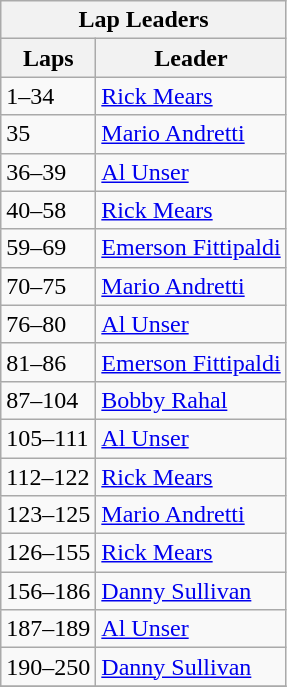<table class="wikitable">
<tr>
<th colspan=2>Lap Leaders</th>
</tr>
<tr>
<th>Laps</th>
<th>Leader</th>
</tr>
<tr>
<td>1–34</td>
<td><a href='#'>Rick Mears</a></td>
</tr>
<tr>
<td>35</td>
<td><a href='#'>Mario Andretti</a></td>
</tr>
<tr>
<td>36–39</td>
<td><a href='#'>Al Unser</a></td>
</tr>
<tr>
<td>40–58</td>
<td><a href='#'>Rick Mears</a></td>
</tr>
<tr>
<td>59–69</td>
<td><a href='#'>Emerson Fittipaldi</a></td>
</tr>
<tr>
<td>70–75</td>
<td><a href='#'>Mario Andretti</a></td>
</tr>
<tr>
<td>76–80</td>
<td><a href='#'>Al Unser</a></td>
</tr>
<tr>
<td>81–86</td>
<td><a href='#'>Emerson Fittipaldi</a></td>
</tr>
<tr>
<td>87–104</td>
<td><a href='#'>Bobby Rahal</a></td>
</tr>
<tr>
<td>105–111</td>
<td><a href='#'>Al Unser</a></td>
</tr>
<tr>
<td>112–122</td>
<td><a href='#'>Rick Mears</a></td>
</tr>
<tr>
<td>123–125</td>
<td><a href='#'>Mario Andretti</a></td>
</tr>
<tr>
<td>126–155</td>
<td><a href='#'>Rick Mears</a></td>
</tr>
<tr>
<td>156–186</td>
<td><a href='#'>Danny Sullivan</a></td>
</tr>
<tr>
<td>187–189</td>
<td><a href='#'>Al Unser</a></td>
</tr>
<tr>
<td>190–250</td>
<td><a href='#'>Danny Sullivan</a></td>
</tr>
<tr>
</tr>
</table>
